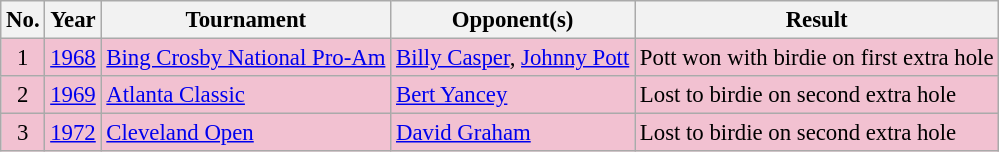<table class="wikitable" style="font-size:95%;">
<tr>
<th>No.</th>
<th>Year</th>
<th>Tournament</th>
<th>Opponent(s)</th>
<th>Result</th>
</tr>
<tr style="background:#F2C1D1;">
<td align=center>1</td>
<td><a href='#'>1968</a></td>
<td><a href='#'>Bing Crosby National Pro-Am</a></td>
<td> <a href='#'>Billy Casper</a>,  <a href='#'>Johnny Pott</a></td>
<td>Pott won with birdie on first extra hole</td>
</tr>
<tr style="background:#F2C1D1;">
<td align=center>2</td>
<td><a href='#'>1969</a></td>
<td><a href='#'>Atlanta Classic</a></td>
<td> <a href='#'>Bert Yancey</a></td>
<td>Lost to birdie on second extra hole</td>
</tr>
<tr style="background:#F2C1D1;">
<td align=center>3</td>
<td><a href='#'>1972</a></td>
<td><a href='#'>Cleveland Open</a></td>
<td> <a href='#'>David Graham</a></td>
<td>Lost to birdie on second extra hole</td>
</tr>
</table>
